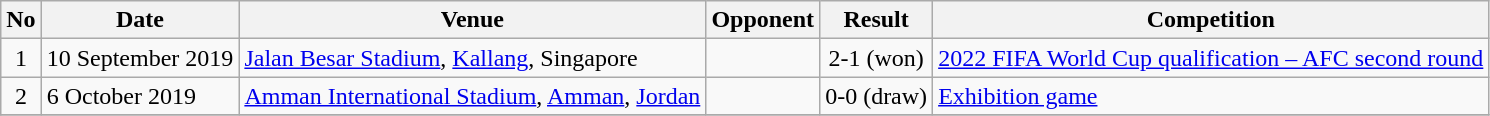<table class="wikitable sortable">
<tr>
<th>No</th>
<th>Date</th>
<th>Venue</th>
<th>Opponent</th>
<th>Result</th>
<th>Competition</th>
</tr>
<tr>
<td align=center>1</td>
<td>10 September 2019</td>
<td><a href='#'>Jalan Besar Stadium</a>, <a href='#'>Kallang</a>, Singapore</td>
<td></td>
<td align=center>2-1 (won)</td>
<td><a href='#'>2022 FIFA World Cup qualification – AFC second round</a></td>
</tr>
<tr>
<td align=center>2</td>
<td>6 October 2019</td>
<td><a href='#'>Amman International Stadium</a>, <a href='#'>Amman</a>, <a href='#'>Jordan</a></td>
<td></td>
<td align=center>0-0 (draw)</td>
<td><a href='#'>Exhibition game</a></td>
</tr>
<tr>
</tr>
</table>
